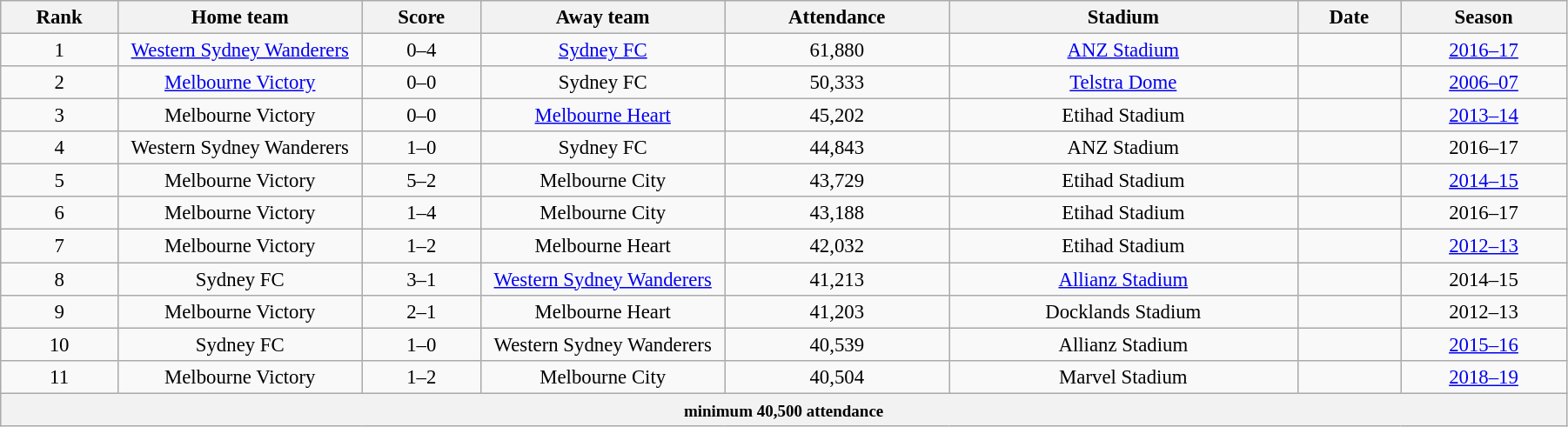<table class="wikitable sortable" style="text-align:center; font-size:95%; width:95%">
<tr>
<th>Rank</th>
<th width=180>Home team</th>
<th>Score</th>
<th width=180>Away team</th>
<th>Attendance</th>
<th>Stadium</th>
<th>Date</th>
<th>Season</th>
</tr>
<tr>
<td align=center>1</td>
<td><a href='#'>Western Sydney Wanderers</a></td>
<td align=center>0–4</td>
<td><a href='#'>Sydney FC</a></td>
<td align=center>61,880</td>
<td><a href='#'>ANZ Stadium</a></td>
<td></td>
<td><a href='#'>2016–17</a></td>
</tr>
<tr>
<td align=center>2</td>
<td><a href='#'>Melbourne Victory</a></td>
<td align=center>0–0</td>
<td>Sydney FC</td>
<td align=center>50,333</td>
<td><a href='#'>Telstra Dome</a></td>
<td></td>
<td><a href='#'>2006–07</a></td>
</tr>
<tr>
<td align=center>3</td>
<td>Melbourne Victory</td>
<td align=center>0–0</td>
<td><a href='#'>Melbourne Heart</a></td>
<td align=center>45,202</td>
<td>Etihad Stadium</td>
<td></td>
<td><a href='#'>2013–14</a></td>
</tr>
<tr>
<td align=center>4</td>
<td>Western Sydney Wanderers</td>
<td align=center>1–0</td>
<td>Sydney FC</td>
<td align=center>44,843</td>
<td>ANZ Stadium</td>
<td></td>
<td>2016–17</td>
</tr>
<tr>
<td align=center>5</td>
<td>Melbourne Victory</td>
<td align=center>5–2</td>
<td>Melbourne City</td>
<td align=center>43,729</td>
<td>Etihad Stadium</td>
<td></td>
<td><a href='#'>2014–15</a></td>
</tr>
<tr>
<td align=center>6</td>
<td>Melbourne Victory</td>
<td align=center>1–4</td>
<td>Melbourne City</td>
<td align=center>43,188</td>
<td>Etihad Stadium</td>
<td></td>
<td>2016–17</td>
</tr>
<tr>
<td align=center>7</td>
<td>Melbourne Victory</td>
<td align=center>1–2</td>
<td>Melbourne Heart</td>
<td align=center>42,032</td>
<td>Etihad Stadium</td>
<td></td>
<td><a href='#'>2012–13</a></td>
</tr>
<tr>
<td align=center>8</td>
<td>Sydney FC</td>
<td align=center>3–1</td>
<td><a href='#'>Western Sydney Wanderers</a></td>
<td align=center>41,213</td>
<td><a href='#'>Allianz Stadium</a></td>
<td></td>
<td>2014–15</td>
</tr>
<tr>
<td align=center>9</td>
<td>Melbourne Victory</td>
<td align=center>2–1</td>
<td>Melbourne Heart</td>
<td align=center>41,203</td>
<td>Docklands Stadium</td>
<td></td>
<td>2012–13</td>
</tr>
<tr>
<td align=center>10</td>
<td>Sydney FC</td>
<td align=center>1–0</td>
<td>Western Sydney Wanderers</td>
<td align=center>40,539</td>
<td>Allianz Stadium</td>
<td></td>
<td><a href='#'>2015–16</a></td>
</tr>
<tr>
<td align=center>11</td>
<td>Melbourne Victory</td>
<td align=center>1–2</td>
<td>Melbourne City</td>
<td align=center>40,504</td>
<td>Marvel Stadium</td>
<td></td>
<td><a href='#'>2018–19</a></td>
</tr>
<tr>
<th colspan="8"><small>minimum 40,500 attendance</small></th>
</tr>
</table>
